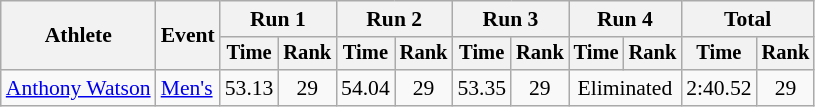<table class="wikitable" style="font-size:90%">
<tr>
<th rowspan="2">Athlete</th>
<th rowspan="2">Event</th>
<th colspan="2">Run 1</th>
<th colspan="2">Run 2</th>
<th colspan="2">Run 3</th>
<th colspan="2">Run 4</th>
<th colspan="2">Total</th>
</tr>
<tr style="font-size:95%">
<th>Time</th>
<th>Rank</th>
<th>Time</th>
<th>Rank</th>
<th>Time</th>
<th>Rank</th>
<th>Time</th>
<th>Rank</th>
<th>Time</th>
<th>Rank</th>
</tr>
<tr align=center>
<td align=left><a href='#'>Anthony Watson</a></td>
<td align=left><a href='#'>Men's</a></td>
<td>53.13</td>
<td>29</td>
<td>54.04</td>
<td>29</td>
<td>53.35</td>
<td>29</td>
<td colspan=2>Eliminated</td>
<td>2:40.52</td>
<td>29</td>
</tr>
</table>
